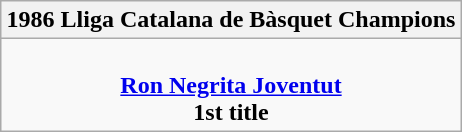<table class=wikitable style="text-align:center; margin:auto">
<tr>
<th>1986 Lliga Catalana de Bàsquet Champions</th>
</tr>
<tr>
<td> <br> <strong><a href='#'>Ron Negrita Joventut</a></strong> <br> <strong>1st title</strong></td>
</tr>
</table>
